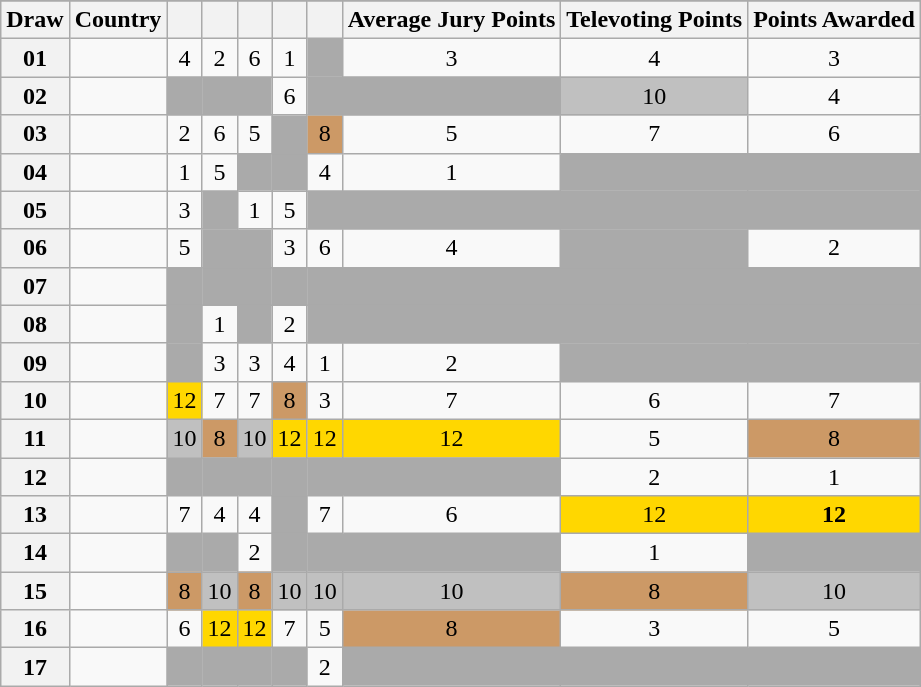<table class="sortable wikitable collapsible plainrowheaders" style="text-align:center;">
<tr>
</tr>
<tr>
<th scope="col">Draw</th>
<th scope="col">Country</th>
<th scope="col"><small></small></th>
<th scope="col"><small></small></th>
<th scope="col"><small></small></th>
<th scope="col"><small></small></th>
<th scope="col"><small></small></th>
<th scope="col">Average Jury Points</th>
<th scope="col">Televoting Points</th>
<th scope="col">Points Awarded</th>
</tr>
<tr>
<th scope="row" style="text-align:center;">01</th>
<td style="text-align:left;"></td>
<td>4</td>
<td>2</td>
<td>6</td>
<td>1</td>
<td style="background:#AAAAAA;"></td>
<td>3</td>
<td>4</td>
<td>3</td>
</tr>
<tr>
<th scope="row" style="text-align:center;">02</th>
<td style="text-align:left;"></td>
<td style="background:#AAAAAA;"></td>
<td style="background:#AAAAAA;"></td>
<td style="background:#AAAAAA;"></td>
<td>6</td>
<td style="background:#AAAAAA;"></td>
<td style="background:#AAAAAA;"></td>
<td style="background:silver;">10</td>
<td>4</td>
</tr>
<tr>
<th scope="row" style="text-align:center;">03</th>
<td style="text-align:left;"></td>
<td>2</td>
<td>6</td>
<td>5</td>
<td style="background:#AAAAAA;"></td>
<td style="background:#CC9966;">8</td>
<td>5</td>
<td>7</td>
<td>6</td>
</tr>
<tr>
<th scope="row" style="text-align:center;">04</th>
<td style="text-align:left;"></td>
<td>1</td>
<td>5</td>
<td style="background:#AAAAAA;"></td>
<td style="background:#AAAAAA;"></td>
<td>4</td>
<td>1</td>
<td style="background:#AAAAAA;"></td>
<td style="background:#AAAAAA;"></td>
</tr>
<tr>
<th scope="row" style="text-align:center;">05</th>
<td style="text-align:left;"></td>
<td>3</td>
<td style="background:#AAAAAA;"></td>
<td>1</td>
<td>5</td>
<td style="background:#AAAAAA;"></td>
<td style="background:#AAAAAA;"></td>
<td style="background:#AAAAAA;"></td>
<td style="background:#AAAAAA;"></td>
</tr>
<tr>
<th scope="row" style="text-align:center;">06</th>
<td style="text-align:left;"></td>
<td>5</td>
<td style="background:#AAAAAA;"></td>
<td style="background:#AAAAAA;"></td>
<td>3</td>
<td>6</td>
<td>4</td>
<td style="background:#AAAAAA;"></td>
<td>2</td>
</tr>
<tr class="sortbottom">
<th scope="row" style="text-align:center;">07</th>
<td style="text-align:left;"></td>
<td style="background:#AAAAAA;"></td>
<td style="background:#AAAAAA;"></td>
<td style="background:#AAAAAA;"></td>
<td style="background:#AAAAAA;"></td>
<td style="background:#AAAAAA;"></td>
<td style="background:#AAAAAA;"></td>
<td style="background:#AAAAAA;"></td>
<td style="background:#AAAAAA;"></td>
</tr>
<tr>
<th scope="row" style="text-align:center;">08</th>
<td style="text-align:left;"></td>
<td style="background:#AAAAAA;"></td>
<td>1</td>
<td style="background:#AAAAAA;"></td>
<td>2</td>
<td style="background:#AAAAAA;"></td>
<td style="background:#AAAAAA;"></td>
<td style="background:#AAAAAA;"></td>
<td style="background:#AAAAAA;"></td>
</tr>
<tr>
<th scope="row" style="text-align:center;">09</th>
<td style="text-align:left;"></td>
<td style="background:#AAAAAA;"></td>
<td>3</td>
<td>3</td>
<td>4</td>
<td>1</td>
<td>2</td>
<td style="background:#AAAAAA;"></td>
<td style="background:#AAAAAA;"></td>
</tr>
<tr>
<th scope="row" style="text-align:center;">10</th>
<td style="text-align:left;"></td>
<td style="background:gold;">12</td>
<td>7</td>
<td>7</td>
<td style="background:#CC9966;">8</td>
<td>3</td>
<td>7</td>
<td>6</td>
<td>7</td>
</tr>
<tr>
<th scope="row" style="text-align:center;">11</th>
<td style="text-align:left;"></td>
<td style="background:silver;">10</td>
<td style="background:#CC9966;">8</td>
<td style="background:silver;">10</td>
<td style="background:gold;">12</td>
<td style="background:gold;">12</td>
<td style="background:gold;">12</td>
<td>5</td>
<td style="background:#CC9966;">8</td>
</tr>
<tr>
<th scope="row" style="text-align:center;">12</th>
<td style="text-align:left;"></td>
<td style="background:#AAAAAA;"></td>
<td style="background:#AAAAAA;"></td>
<td style="background:#AAAAAA;"></td>
<td style="background:#AAAAAA;"></td>
<td style="background:#AAAAAA;"></td>
<td style="background:#AAAAAA;"></td>
<td>2</td>
<td>1</td>
</tr>
<tr>
<th scope="row" style="text-align:center;">13</th>
<td style="text-align:left;"></td>
<td>7</td>
<td>4</td>
<td>4</td>
<td style="background:#AAAAAA;"></td>
<td>7</td>
<td>6</td>
<td style="background:gold;">12</td>
<td style="background:gold;"><strong>12</strong></td>
</tr>
<tr>
<th scope="row" style="text-align:center;">14</th>
<td style="text-align:left;"></td>
<td style="background:#AAAAAA;"></td>
<td style="background:#AAAAAA;"></td>
<td>2</td>
<td style="background:#AAAAAA;"></td>
<td style="background:#AAAAAA;"></td>
<td style="background:#AAAAAA;"></td>
<td>1</td>
<td style="background:#AAAAAA;"></td>
</tr>
<tr>
<th scope="row" style="text-align:center;">15</th>
<td style="text-align:left;"></td>
<td style="background:#CC9966;">8</td>
<td style="background:silver;">10</td>
<td style="background:#CC9966;">8</td>
<td style="background:silver;">10</td>
<td style="background:silver;">10</td>
<td style="background:silver;">10</td>
<td style="background:#CC9966;">8</td>
<td style="background:silver;">10</td>
</tr>
<tr>
<th scope="row" style="text-align:center;">16</th>
<td style="text-align:left;"></td>
<td>6</td>
<td style="background:gold;">12</td>
<td style="background:gold;">12</td>
<td>7</td>
<td>5</td>
<td style="background:#CC9966;">8</td>
<td>3</td>
<td>5</td>
</tr>
<tr>
<th scope="row" style="text-align:center;">17</th>
<td style="text-align:left;"></td>
<td style="background:#AAAAAA;"></td>
<td style="background:#AAAAAA;"></td>
<td style="background:#AAAAAA;"></td>
<td style="background:#AAAAAA;"></td>
<td>2</td>
<td style="background:#AAAAAA;"></td>
<td style="background:#AAAAAA;"></td>
<td style="background:#AAAAAA;"></td>
</tr>
</table>
